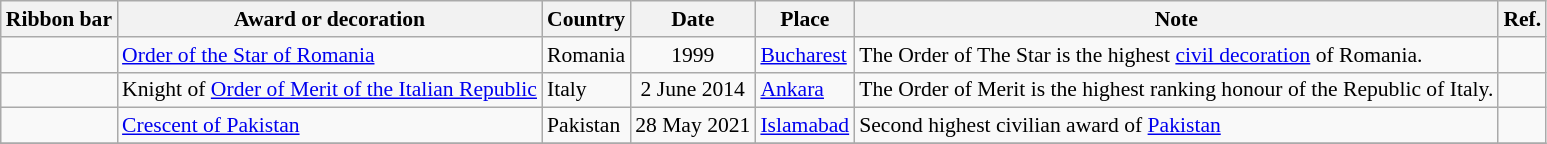<table class="wikitable sortable" style="font-size: 90%;">
<tr>
<th class="unsortable">Ribbon bar</th>
<th>Award or decoration</th>
<th>Country</th>
<th>Date</th>
<th>Place</th>
<th class="unsortable">Note</th>
<th class="unsortable">Ref.</th>
</tr>
<tr>
<td></td>
<td><a href='#'>Order of the Star of Romania</a></td>
<td>Romania</td>
<td align=center> 1999</td>
<td><a href='#'>Bucharest</a></td>
<td>The Order of The Star is the highest <a href='#'>civil decoration</a> of Romania.</td>
<td></td>
</tr>
<tr>
<td></td>
<td>Knight of <a href='#'>Order of Merit of the Italian Republic</a></td>
<td>Italy</td>
<td align=center>2 June 2014</td>
<td><a href='#'>Ankara</a></td>
<td>The Order of Merit is the highest ranking honour of the Republic of Italy.</td>
<td></td>
</tr>
<tr>
<td></td>
<td><a href='#'>Crescent of Pakistan</a></td>
<td>Pakistan</td>
<td align=center> 28 May 2021</td>
<td><a href='#'>Islamabad</a></td>
<td>Second highest civilian award of <a href='#'>Pakistan</a></td>
<td></td>
</tr>
<tr>
</tr>
</table>
